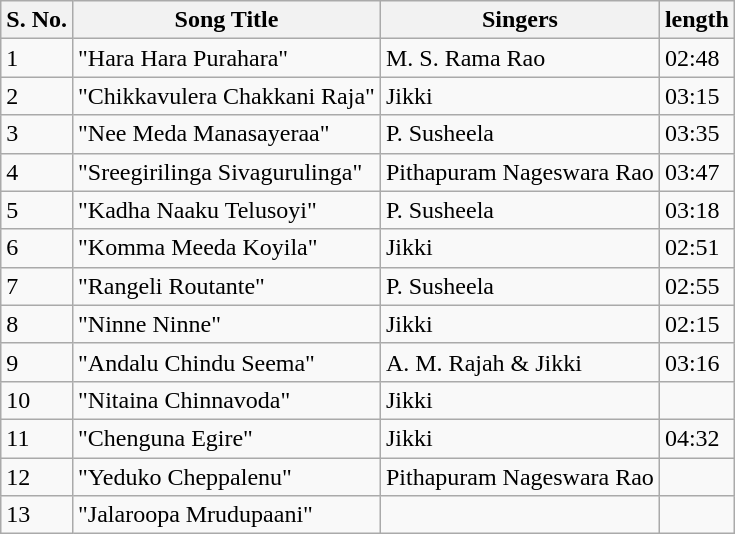<table class="wikitable">
<tr>
<th>S. No.</th>
<th>Song Title</th>
<th>Singers</th>
<th>length</th>
</tr>
<tr>
<td>1</td>
<td>"Hara Hara Purahara"</td>
<td>M. S. Rama Rao</td>
<td>02:48</td>
</tr>
<tr>
<td>2</td>
<td>"Chikkavulera Chakkani Raja"</td>
<td>Jikki</td>
<td>03:15</td>
</tr>
<tr>
<td>3</td>
<td>"Nee Meda Manasayeraa"</td>
<td>P. Susheela</td>
<td>03:35</td>
</tr>
<tr>
<td>4</td>
<td>"Sreegirilinga Sivagurulinga"</td>
<td>Pithapuram Nageswara Rao</td>
<td>03:47</td>
</tr>
<tr>
<td>5</td>
<td>"Kadha Naaku Telusoyi"</td>
<td>P. Susheela</td>
<td>03:18</td>
</tr>
<tr>
<td>6</td>
<td>"Komma Meeda Koyila"</td>
<td>Jikki</td>
<td>02:51</td>
</tr>
<tr>
<td>7</td>
<td>"Rangeli Routante"</td>
<td>P. Susheela</td>
<td>02:55</td>
</tr>
<tr>
<td>8</td>
<td>"Ninne Ninne"</td>
<td>Jikki</td>
<td>02:15</td>
</tr>
<tr>
<td>9</td>
<td>"Andalu Chindu Seema"</td>
<td>A. M. Rajah & Jikki</td>
<td>03:16</td>
</tr>
<tr>
<td>10</td>
<td>"Nitaina Chinnavoda"</td>
<td>Jikki</td>
</tr>
<tr>
<td>11</td>
<td>"Chenguna Egire"</td>
<td>Jikki</td>
<td>04:32</td>
</tr>
<tr>
<td>12</td>
<td>"Yeduko Cheppalenu"</td>
<td>Pithapuram Nageswara Rao</td>
<td></td>
</tr>
<tr>
<td>13</td>
<td>"Jalaroopa Mrudupaani"</td>
<td></td>
<td></td>
</tr>
</table>
